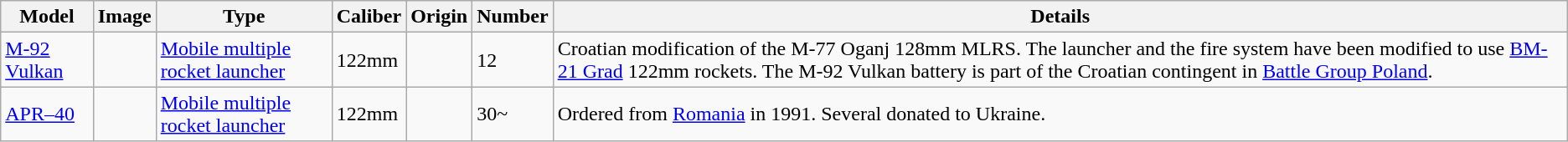<table class="wikitable">
<tr>
<th>Model</th>
<th>Image</th>
<th>Type</th>
<th>Caliber</th>
<th>Origin</th>
<th>Number</th>
<th>Details</th>
</tr>
<tr>
<td><a href='#'>M-92 Vulkan</a></td>
<td></td>
<td><a href='#'>Mobile multiple rocket launcher</a></td>
<td>122mm</td>
<td><br></td>
<td>12</td>
<td>Croatian modification of the M-77 Oganj 128mm MLRS. The launcher and the fire system have been modified to use <a href='#'>BM-21 Grad</a> 122mm rockets. The M-92 Vulkan battery is part of the Croatian contingent in <a href='#'>Battle Group Poland</a>.</td>
</tr>
<tr>
<td><a href='#'>APR–40</a></td>
<td></td>
<td><a href='#'>Mobile multiple rocket launcher</a></td>
<td>122mm</td>
<td></td>
<td>30~</td>
<td>Ordered from <a href='#'>Romania</a> in 1991. Several donated to Ukraine.</td>
</tr>
</table>
